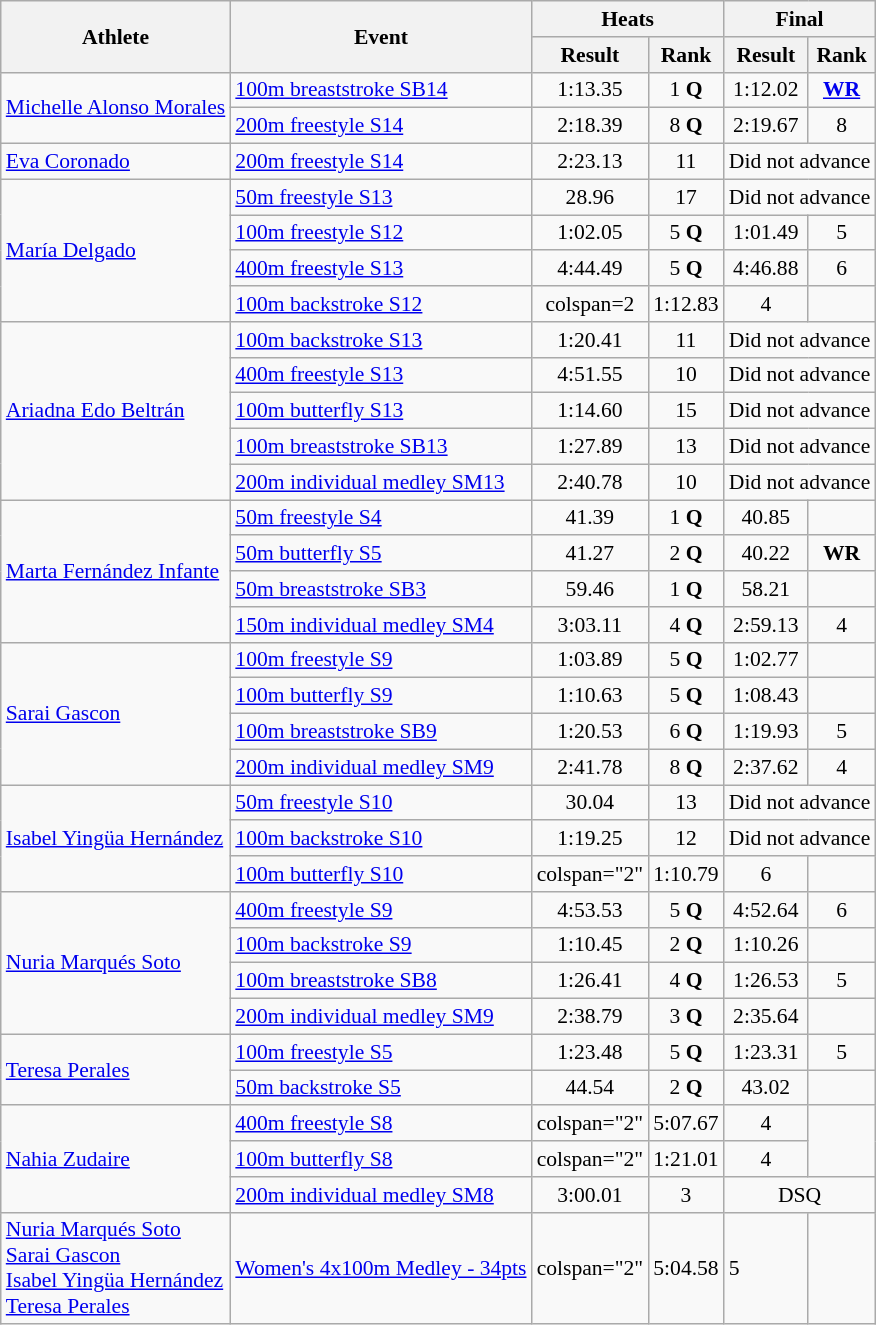<table class=wikitable style="font-size:90%">
<tr>
<th rowspan="2">Athlete</th>
<th rowspan="2">Event</th>
<th colspan="2">Heats</th>
<th colspan="2">Final</th>
</tr>
<tr>
<th>Result</th>
<th>Rank</th>
<th>Result</th>
<th>Rank</th>
</tr>
<tr align=center>
<td rowspan="2" align="left"><a href='#'>Michelle Alonso Morales</a></td>
<td align=left><a href='#'>100m breaststroke SB14</a></td>
<td>1:13.35</td>
<td>1 <strong>Q</strong></td>
<td>1:12.02</td>
<td> <strong><a href='#'>WR</a></strong></td>
</tr>
<tr align=center>
<td align="left"><a href='#'>200m freestyle S14</a></td>
<td>2:18.39</td>
<td>8 <strong>Q</strong></td>
<td>2:19.67</td>
<td>8</td>
</tr>
<tr align=center>
<td align="left"><a href='#'>Eva Coronado</a></td>
<td align="left"><a href='#'>200m freestyle S14</a></td>
<td>2:23.13</td>
<td>11</td>
<td colspan="2">Did not advance</td>
</tr>
<tr align="center">
<td rowspan="4" align="left"><a href='#'>María Delgado</a></td>
<td align="left"><a href='#'>50m freestyle S13</a></td>
<td>28.96</td>
<td>17</td>
<td colspan="2">Did not advance</td>
</tr>
<tr align=center>
<td align=left><a href='#'>100m freestyle S12</a></td>
<td>1:02.05</td>
<td>5 <strong>Q</strong></td>
<td>1:01.49</td>
<td>5</td>
</tr>
<tr align=center>
<td align=left><a href='#'>400m freestyle S13</a></td>
<td>4:44.49</td>
<td>5 <strong>Q</strong></td>
<td>4:46.88</td>
<td>6</td>
</tr>
<tr align=center>
<td align=left><a href='#'>100m backstroke S12</a></td>
<td>colspan=2 </td>
<td>1:12.83</td>
<td>4</td>
</tr>
<tr align=center>
<td rowspan="5" align="left"><a href='#'>Ariadna Edo Beltrán</a></td>
<td align=left><a href='#'>100m backstroke S13</a></td>
<td>1:20.41</td>
<td>11</td>
<td colspan="2">Did not advance</td>
</tr>
<tr align=center>
<td align=left><a href='#'>400m freestyle S13</a></td>
<td>4:51.55</td>
<td>10</td>
<td colspan="2">Did not advance</td>
</tr>
<tr align=center>
<td align=left><a href='#'>100m butterfly S13</a></td>
<td>1:14.60</td>
<td>15</td>
<td colspan="2">Did not advance</td>
</tr>
<tr align=center>
<td align="left"><a href='#'>100m breaststroke SB13</a></td>
<td>1:27.89</td>
<td>13</td>
<td colspan="2">Did not advance</td>
</tr>
<tr align=center>
<td align=left><a href='#'>200m individual medley SM13</a></td>
<td>2:40.78</td>
<td>10</td>
<td colspan="2">Did not advance</td>
</tr>
<tr align=center>
<td rowspan="4" align="left"><a href='#'>Marta Fernández Infante</a></td>
<td align=left><a href='#'>50m freestyle S4</a></td>
<td>41.39</td>
<td>1 <strong>Q</strong></td>
<td>40.85</td>
<td></td>
</tr>
<tr align=center>
<td align=left><a href='#'>50m butterfly S5</a></td>
<td>41.27</td>
<td>2 <strong>Q</strong></td>
<td>40.22</td>
<td> <strong>WR</strong></td>
</tr>
<tr align=center>
<td align=left><a href='#'>50m breaststroke SB3</a></td>
<td>59.46</td>
<td>1 <strong>Q</strong></td>
<td>58.21</td>
<td></td>
</tr>
<tr align=center>
<td align=left><a href='#'>150m individual medley SM4</a></td>
<td>3:03.11</td>
<td>4 <strong>Q</strong></td>
<td>2:59.13</td>
<td>4</td>
</tr>
<tr align="center">
<td align="left" rowspan="4"><a href='#'>Sarai Gascon</a></td>
<td align="left"><a href='#'>100m freestyle S9</a></td>
<td>1:03.89</td>
<td>5 <strong>Q</strong></td>
<td>1:02.77</td>
<td></td>
</tr>
<tr align=center>
<td align=left><a href='#'>100m butterfly S9</a></td>
<td>1:10.63</td>
<td>5 <strong>Q</strong></td>
<td>1:08.43</td>
<td></td>
</tr>
<tr align=center>
<td align=left><a href='#'>100m breaststroke SB9</a></td>
<td>1:20.53</td>
<td>6 <strong>Q</strong></td>
<td>1:19.93</td>
<td>5</td>
</tr>
<tr align=center>
<td align=left><a href='#'>200m individual medley SM9</a></td>
<td>2:41.78</td>
<td>8 <strong>Q</strong></td>
<td>2:37.62</td>
<td>4</td>
</tr>
<tr align=center>
<td rowspan="3" align="left"><a href='#'>Isabel Yingüa Hernández</a></td>
<td align=left><a href='#'>50m freestyle S10</a></td>
<td>30.04</td>
<td>13</td>
<td colspan="2">Did not advance</td>
</tr>
<tr align=center>
<td align=left><a href='#'>100m backstroke S10</a></td>
<td>1:19.25</td>
<td>12</td>
<td colspan="2">Did not advance</td>
</tr>
<tr align=center>
<td align=left><a href='#'>100m butterfly S10</a></td>
<td>colspan="2" </td>
<td>1:10.79</td>
<td>6</td>
</tr>
<tr align="center">
<td align="left" rowspan="4"><a href='#'>Nuria Marqués Soto</a></td>
<td align="left"><a href='#'>400m freestyle S9</a></td>
<td>4:53.53</td>
<td>5 <strong>Q</strong></td>
<td>4:52.64</td>
<td>6</td>
</tr>
<tr align=center>
<td align=left><a href='#'>100m backstroke S9</a></td>
<td>1:10.45</td>
<td>2 <strong>Q</strong></td>
<td>1:10.26</td>
<td></td>
</tr>
<tr align=center>
<td align=left><a href='#'>100m breaststroke SB8</a></td>
<td>1:26.41</td>
<td>4 <strong>Q</strong></td>
<td>1:26.53</td>
<td>5</td>
</tr>
<tr align=center>
<td align=left><a href='#'>200m individual medley SM9</a></td>
<td>2:38.79</td>
<td>3 <strong>Q</strong></td>
<td>2:35.64</td>
<td></td>
</tr>
<tr align="center">
<td align="left" rowspan="2"><a href='#'>Teresa Perales</a></td>
<td align="left"><a href='#'>100m freestyle S5</a></td>
<td>1:23.48</td>
<td>5 <strong>Q</strong></td>
<td>1:23.31</td>
<td>5</td>
</tr>
<tr align=center>
<td align=left><a href='#'>50m backstroke S5</a></td>
<td>44.54</td>
<td>2 <strong>Q</strong></td>
<td>43.02</td>
<td></td>
</tr>
<tr align="center">
<td align="left" rowspan="3"><a href='#'>Nahia Zudaire</a></td>
<td align="left"><a href='#'>400m freestyle S8</a></td>
<td>colspan="2" </td>
<td>5:07.67</td>
<td>4</td>
</tr>
<tr align="center">
<td align="left"><a href='#'>100m butterfly S8</a></td>
<td>colspan="2" </td>
<td>1:21.01</td>
<td>4</td>
</tr>
<tr align=center>
<td align=left><a href='#'>200m individual medley SM8</a></td>
<td>3:00.01</td>
<td>3</td>
<td colspan="2">DSQ</td>
</tr>
<tr>
<td align=left><a href='#'>Nuria Marqués Soto</a><br><a href='#'>Sarai Gascon</a><br><a href='#'>Isabel Yingüa Hernández</a><br><a href='#'>Teresa Perales</a></td>
<td align=left><a href='#'>Women's 4x100m Medley - 34pts</a></td>
<td>colspan="2" </td>
<td>5:04.58</td>
<td>5</td>
</tr>
</table>
